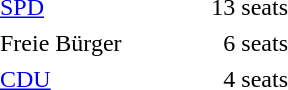<table cellpadding="2" style="width:200px; text-align:right; white-space:nowrap;">
<tr>
<td style="text-align:left;"><a href='#'>SPD</a></td>
<td>13 seats</td>
</tr>
<tr>
<td style="text-align:left;">Freie Bürger</td>
<td>6 seats</td>
</tr>
<tr>
<td style="text-align:left;"><a href='#'>CDU</a></td>
<td>4 seats</td>
</tr>
</table>
